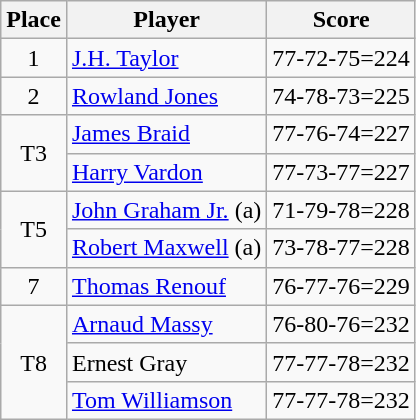<table class=wikitable>
<tr>
<th>Place</th>
<th>Player</th>
<th>Score</th>
</tr>
<tr>
<td align=center>1</td>
<td> <a href='#'>J.H. Taylor</a></td>
<td>77-72-75=224</td>
</tr>
<tr>
<td align=center>2</td>
<td> <a href='#'>Rowland Jones</a></td>
<td>74-78-73=225</td>
</tr>
<tr>
<td rowspan=2 align=center>T3</td>
<td> <a href='#'>James Braid</a></td>
<td>77-76-74=227</td>
</tr>
<tr>
<td> <a href='#'>Harry Vardon</a></td>
<td>77-73-77=227</td>
</tr>
<tr>
<td rowspan=2 align=center>T5</td>
<td> <a href='#'>John Graham Jr.</a> (a)</td>
<td>71-79-78=228</td>
</tr>
<tr>
<td> <a href='#'>Robert Maxwell</a> (a)</td>
<td>73-78-77=228</td>
</tr>
<tr>
<td align=center>7</td>
<td> <a href='#'>Thomas Renouf</a></td>
<td>76-77-76=229</td>
</tr>
<tr>
<td rowspan=3 align=center>T8</td>
<td> <a href='#'>Arnaud Massy</a></td>
<td>76-80-76=232</td>
</tr>
<tr>
<td> Ernest Gray</td>
<td>77-77-78=232</td>
</tr>
<tr>
<td> <a href='#'>Tom Williamson</a></td>
<td>77-77-78=232</td>
</tr>
</table>
